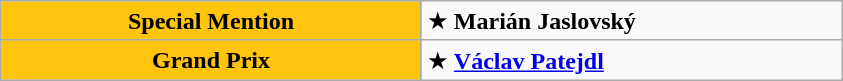<table class=wikitable>
<tr>
<th style=background:#FFC40C width=273>Special Mention</th>
<td width=273>★ <strong>Marián Jaslovský</strong></td>
</tr>
<tr>
<th style=background:#FFC40C width=273>Grand Prix</th>
<td width=273>★ <strong><a href='#'>Václav Patejdl</a></strong></td>
</tr>
</table>
